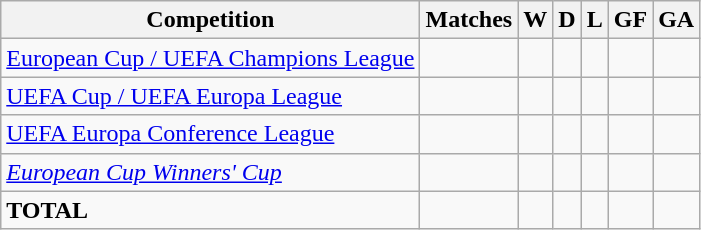<table class="wikitable">
<tr>
<th>Competition</th>
<th>Matches</th>
<th>W</th>
<th>D</th>
<th>L</th>
<th>GF</th>
<th>GA</th>
</tr>
<tr>
<td><a href='#'>European Cup / UEFA Champions League</a></td>
<td></td>
<td></td>
<td></td>
<td></td>
<td></td>
<td></td>
</tr>
<tr>
<td><a href='#'>UEFA Cup / UEFA Europa League</a></td>
<td></td>
<td></td>
<td></td>
<td></td>
<td></td>
<td></td>
</tr>
<tr>
<td><a href='#'>UEFA Europa Conference League</a></td>
<td></td>
<td></td>
<td></td>
<td></td>
<td></td>
<td></td>
</tr>
<tr>
<td><em><a href='#'>European Cup Winners' Cup</a></em></td>
<td></td>
<td></td>
<td></td>
<td></td>
<td></td>
<td></td>
</tr>
<tr>
<td><strong>TOTAL</strong></td>
<td></td>
<td></td>
<td></td>
<td></td>
<td></td>
<td></td>
</tr>
</table>
